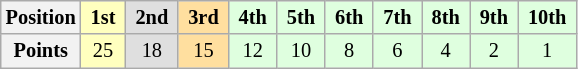<table class="wikitable" style="font-size:85%; text-align:center">
<tr>
<th>Position</th>
<td style="background:#ffffbf;"> <strong>1st</strong> </td>
<td style="background:#dfdfdf;"> <strong>2nd</strong> </td>
<td style="background:#ffdf9f;"> <strong>3rd</strong> </td>
<td style="background:#dfffdf;"> <strong>4th</strong> </td>
<td style="background:#dfffdf;"> <strong>5th</strong> </td>
<td style="background:#dfffdf;"> <strong>6th</strong> </td>
<td style="background:#dfffdf;"> <strong>7th</strong> </td>
<td style="background:#dfffdf;"> <strong>8th</strong> </td>
<td style="background:#dfffdf;"> <strong>9th</strong> </td>
<td style="background:#dfffdf;"> <strong>10th</strong> </td>
</tr>
<tr>
<th>Points</th>
<td style="background:#ffffbf;">25</td>
<td style="background:#dfdfdf;">18</td>
<td style="background:#ffdf9f;">15</td>
<td style="background:#dfffdf;">12</td>
<td style="background:#dfffdf;">10</td>
<td style="background:#dfffdf;">8</td>
<td style="background:#dfffdf;">6</td>
<td style="background:#dfffdf;">4</td>
<td style="background:#dfffdf;">2</td>
<td style="background:#dfffdf;">1</td>
</tr>
</table>
